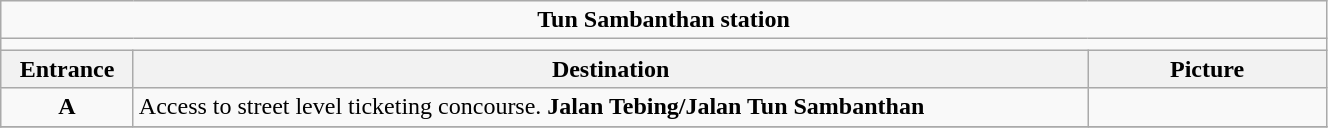<table class="wikitable" style="width:70%">
<tr>
<td colspan=3 align="center"><strong>Tun Sambanthan  station</strong></td>
</tr>
<tr>
<td colspan=3 align="center" bgcolor=></td>
</tr>
<tr>
<th style="width:10%">Entrance</th>
<th style="width:72%">Destination</th>
<th style="width:18%">Picture</th>
</tr>
<tr>
<td align="center"><strong><span>A</span></strong></td>
<td>Access to street level ticketing concourse. <strong>Jalan Tebing/Jalan Tun Sambanthan</strong><br></td>
<td></td>
</tr>
<tr>
</tr>
</table>
